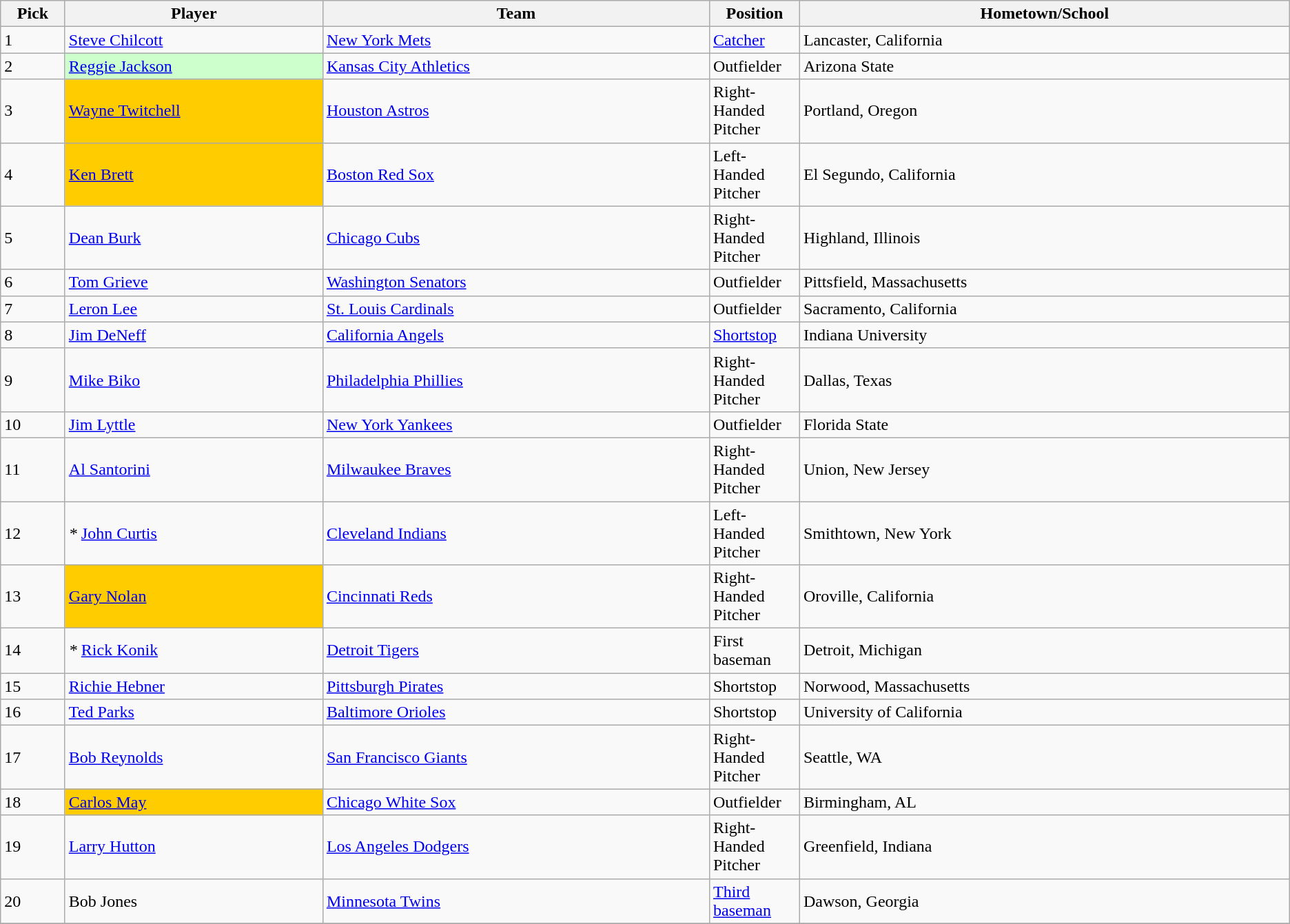<table class="wikitable">
<tr>
<th Width="5%">Pick</th>
<th width="20%">Player</th>
<th width="30%">Team</th>
<th width="7%">Position</th>
<th width="38%">Hometown/School</th>
</tr>
<tr>
<td>1</td>
<td><a href='#'>Steve Chilcott</a></td>
<td><a href='#'>New York Mets</a></td>
<td><a href='#'>Catcher</a></td>
<td>Lancaster, California</td>
</tr>
<tr>
<td>2</td>
<td Bgcolor="#CCFFCC"><a href='#'>Reggie Jackson</a></td>
<td><a href='#'>Kansas City Athletics</a></td>
<td>Outfielder</td>
<td>Arizona State</td>
</tr>
<tr>
<td>3</td>
<td Bgcolor="#FFCC00"><a href='#'>Wayne Twitchell</a></td>
<td><a href='#'>Houston Astros</a></td>
<td>Right-Handed Pitcher</td>
<td>Portland, Oregon</td>
</tr>
<tr>
<td>4</td>
<td Bgcolor="#FFCC00"><a href='#'>Ken Brett</a></td>
<td><a href='#'>Boston Red Sox</a></td>
<td>Left-Handed Pitcher</td>
<td>El Segundo, California</td>
</tr>
<tr>
<td>5</td>
<td><a href='#'>Dean Burk</a></td>
<td><a href='#'>Chicago Cubs</a></td>
<td>Right-Handed Pitcher</td>
<td>Highland, Illinois</td>
</tr>
<tr>
<td>6</td>
<td><a href='#'>Tom Grieve</a></td>
<td><a href='#'>Washington Senators</a></td>
<td>Outfielder</td>
<td>Pittsfield, Massachusetts</td>
</tr>
<tr>
<td>7</td>
<td><a href='#'>Leron Lee</a></td>
<td><a href='#'>St. Louis Cardinals</a></td>
<td>Outfielder</td>
<td>Sacramento, California</td>
</tr>
<tr>
<td>8</td>
<td><a href='#'>Jim DeNeff</a></td>
<td><a href='#'>California Angels</a></td>
<td><a href='#'>Shortstop</a></td>
<td>Indiana University</td>
</tr>
<tr>
<td>9</td>
<td><a href='#'>Mike Biko</a></td>
<td><a href='#'>Philadelphia Phillies</a></td>
<td>Right-Handed Pitcher</td>
<td>Dallas, Texas</td>
</tr>
<tr>
<td>10</td>
<td><a href='#'>Jim Lyttle</a></td>
<td><a href='#'>New York Yankees</a></td>
<td>Outfielder</td>
<td>Florida State</td>
</tr>
<tr>
<td>11</td>
<td><a href='#'>Al Santorini</a></td>
<td><a href='#'>Milwaukee Braves</a></td>
<td>Right-Handed Pitcher</td>
<td>Union, New Jersey</td>
</tr>
<tr>
<td>12</td>
<td><em>*</em> <a href='#'>John Curtis</a></td>
<td><a href='#'>Cleveland Indians</a></td>
<td>Left-Handed Pitcher</td>
<td>Smithtown, New York</td>
</tr>
<tr>
<td>13</td>
<td Bgcolor="#FFCC00"><a href='#'>Gary Nolan</a></td>
<td><a href='#'>Cincinnati Reds</a></td>
<td>Right-Handed Pitcher</td>
<td>Oroville, California</td>
</tr>
<tr>
<td>14</td>
<td><em>*</em> <a href='#'>Rick Konik</a></td>
<td><a href='#'>Detroit Tigers</a></td>
<td>First baseman</td>
<td>Detroit, Michigan</td>
</tr>
<tr>
<td>15</td>
<td><a href='#'>Richie Hebner</a></td>
<td><a href='#'>Pittsburgh Pirates</a></td>
<td>Shortstop</td>
<td>Norwood, Massachusetts</td>
</tr>
<tr>
<td>16</td>
<td><a href='#'>Ted Parks</a></td>
<td><a href='#'>Baltimore Orioles</a></td>
<td>Shortstop</td>
<td>University of California</td>
</tr>
<tr>
<td>17</td>
<td><a href='#'>Bob Reynolds</a></td>
<td><a href='#'>San Francisco Giants</a></td>
<td>Right-Handed Pitcher</td>
<td>Seattle, WA</td>
</tr>
<tr>
<td>18</td>
<td Bgcolor="#FFCC00"><a href='#'>Carlos May</a></td>
<td><a href='#'>Chicago White Sox</a></td>
<td>Outfielder</td>
<td>Birmingham, AL</td>
</tr>
<tr>
<td>19</td>
<td><a href='#'>Larry Hutton</a></td>
<td><a href='#'>Los Angeles Dodgers</a></td>
<td>Right-Handed Pitcher</td>
<td>Greenfield, Indiana</td>
</tr>
<tr>
<td>20</td>
<td>Bob Jones</td>
<td><a href='#'>Minnesota Twins</a></td>
<td><a href='#'>Third baseman</a></td>
<td>Dawson, Georgia</td>
</tr>
<tr>
</tr>
</table>
